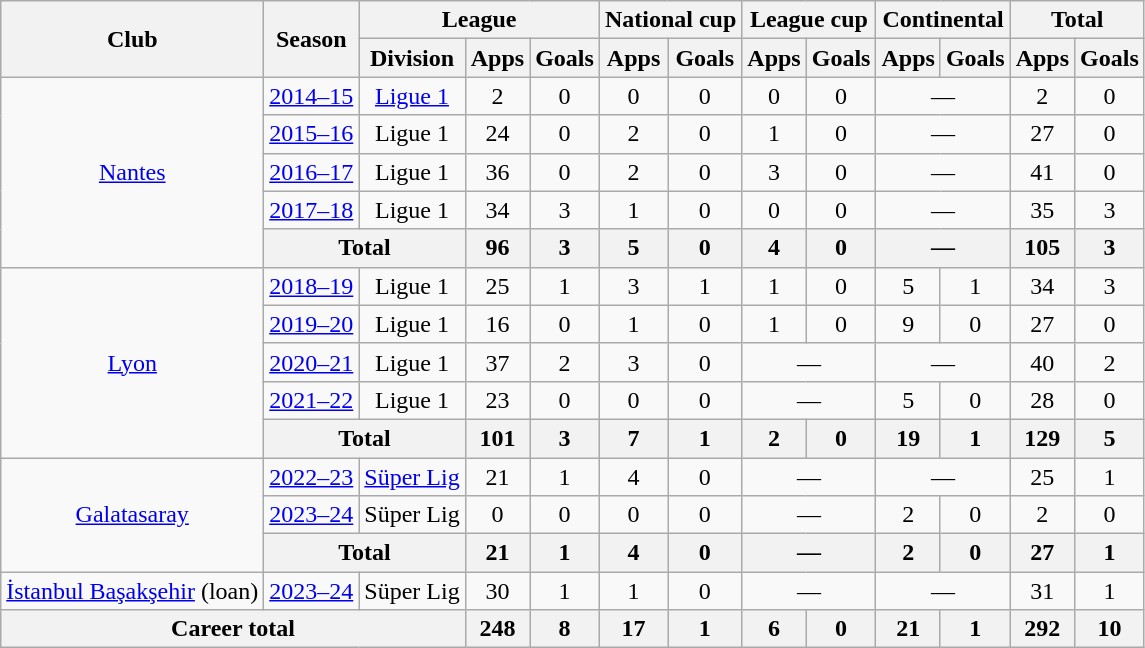<table class="wikitable" style="text-align:center">
<tr>
<th rowspan="2">Club</th>
<th rowspan="2">Season</th>
<th colspan="3">League</th>
<th colspan="2">National cup</th>
<th colspan="2">League cup</th>
<th colspan="2">Continental</th>
<th colspan="2">Total</th>
</tr>
<tr>
<th>Division</th>
<th>Apps</th>
<th>Goals</th>
<th>Apps</th>
<th>Goals</th>
<th>Apps</th>
<th>Goals</th>
<th>Apps</th>
<th>Goals</th>
<th>Apps</th>
<th>Goals</th>
</tr>
<tr>
<td rowspan="5"><a href='#'>Nantes</a></td>
<td><a href='#'>2014–15</a></td>
<td><a href='#'>Ligue 1</a></td>
<td>2</td>
<td>0</td>
<td>0</td>
<td>0</td>
<td>0</td>
<td>0</td>
<td colspan="2">—</td>
<td>2</td>
<td>0</td>
</tr>
<tr>
<td><a href='#'>2015–16</a></td>
<td>Ligue 1</td>
<td>24</td>
<td>0</td>
<td>2</td>
<td>0</td>
<td>1</td>
<td>0</td>
<td colspan="2">—</td>
<td>27</td>
<td>0</td>
</tr>
<tr>
<td><a href='#'>2016–17</a></td>
<td>Ligue 1</td>
<td>36</td>
<td>0</td>
<td>2</td>
<td>0</td>
<td>3</td>
<td>0</td>
<td colspan="2">—</td>
<td>41</td>
<td>0</td>
</tr>
<tr>
<td><a href='#'>2017–18</a></td>
<td>Ligue 1</td>
<td>34</td>
<td>3</td>
<td>1</td>
<td>0</td>
<td>0</td>
<td>0</td>
<td colspan="2">—</td>
<td>35</td>
<td>3</td>
</tr>
<tr>
<th colspan="2">Total</th>
<th>96</th>
<th>3</th>
<th>5</th>
<th>0</th>
<th>4</th>
<th>0</th>
<th colspan="2">—</th>
<th>105</th>
<th>3</th>
</tr>
<tr>
<td rowspan="5"><a href='#'>Lyon</a></td>
<td><a href='#'>2018–19</a></td>
<td>Ligue 1</td>
<td>25</td>
<td>1</td>
<td>3</td>
<td>1</td>
<td>1</td>
<td>0</td>
<td>5</td>
<td>1</td>
<td>34</td>
<td>3</td>
</tr>
<tr>
<td><a href='#'>2019–20</a></td>
<td>Ligue 1</td>
<td>16</td>
<td>0</td>
<td>1</td>
<td>0</td>
<td>1</td>
<td>0</td>
<td>9</td>
<td>0</td>
<td>27</td>
<td>0</td>
</tr>
<tr>
<td><a href='#'>2020–21</a></td>
<td>Ligue 1</td>
<td>37</td>
<td>2</td>
<td>3</td>
<td>0</td>
<td colspan="2">—</td>
<td colspan="2">—</td>
<td>40</td>
<td>2</td>
</tr>
<tr>
<td><a href='#'>2021–22</a></td>
<td>Ligue 1</td>
<td>23</td>
<td>0</td>
<td>0</td>
<td>0</td>
<td colspan="2">—</td>
<td>5</td>
<td>0</td>
<td>28</td>
<td>0</td>
</tr>
<tr>
<th colspan="2">Total</th>
<th>101</th>
<th>3</th>
<th>7</th>
<th>1</th>
<th>2</th>
<th>0</th>
<th>19</th>
<th>1</th>
<th>129</th>
<th>5</th>
</tr>
<tr>
<td rowspan="3"><a href='#'>Galatasaray</a></td>
<td><a href='#'>2022–23</a></td>
<td><a href='#'>Süper Lig</a></td>
<td>21</td>
<td>1</td>
<td>4</td>
<td>0</td>
<td colspan="2">—</td>
<td colspan="2">—</td>
<td>25</td>
<td>1</td>
</tr>
<tr>
<td><a href='#'>2023–24</a></td>
<td>Süper Lig</td>
<td>0</td>
<td>0</td>
<td>0</td>
<td>0</td>
<td colspan="2">—</td>
<td>2</td>
<td>0</td>
<td>2</td>
<td>0</td>
</tr>
<tr>
<th colspan="2">Total</th>
<th>21</th>
<th>1</th>
<th>4</th>
<th>0</th>
<th colspan="2">—</th>
<th>2</th>
<th>0</th>
<th>27</th>
<th>1</th>
</tr>
<tr>
<td><a href='#'>İstanbul Başakşehir</a> (loan)</td>
<td><a href='#'>2023–24</a></td>
<td>Süper Lig</td>
<td>30</td>
<td>1</td>
<td>1</td>
<td>0</td>
<td colspan="2">—</td>
<td colspan="2">—</td>
<td>31</td>
<td>1</td>
</tr>
<tr>
<th colspan="3">Career total</th>
<th>248</th>
<th>8</th>
<th>17</th>
<th>1</th>
<th>6</th>
<th>0</th>
<th>21</th>
<th>1</th>
<th>292</th>
<th>10</th>
</tr>
</table>
